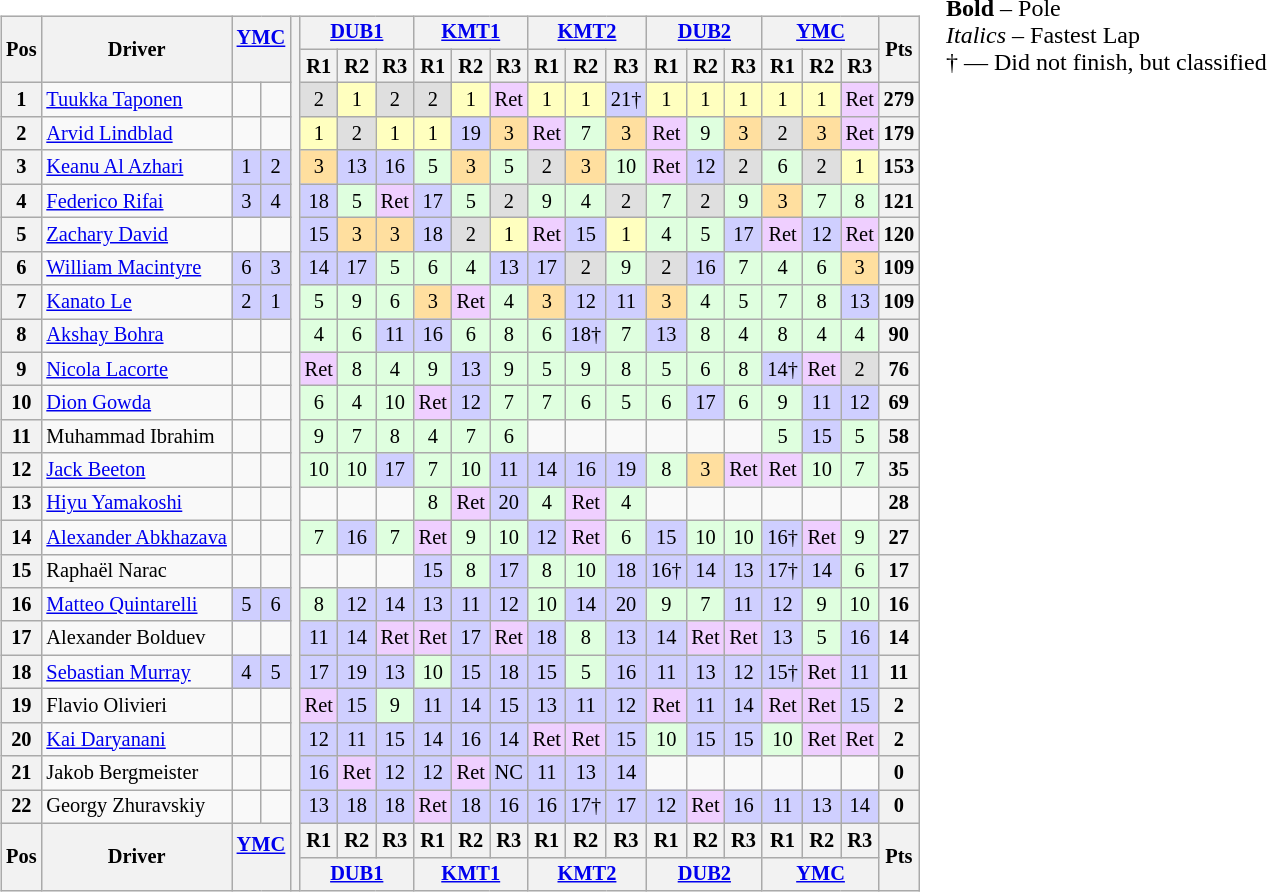<table>
<tr>
<td><br><table class="wikitable" style="font-size: 85%; text-align:center">
<tr>
<th rowspan=2>Pos</th>
<th rowspan=2>Driver</th>
<th colspan=2 rowspan=2><a href='#'>YMC</a><br><br></th>
<th rowspan=26></th>
<th colspan=3><a href='#'>DUB1</a><br></th>
<th colspan=3><a href='#'>KMT1</a><br></th>
<th colspan=3><a href='#'>KMT2</a><br></th>
<th colspan=3><a href='#'>DUB2</a><br></th>
<th colspan=3><a href='#'>YMC</a><br></th>
<th rowspan=2>Pts</th>
</tr>
<tr>
<th>R1</th>
<th>R2</th>
<th>R3</th>
<th>R1</th>
<th>R2</th>
<th>R3</th>
<th>R1</th>
<th>R2</th>
<th>R3</th>
<th>R1</th>
<th>R2</th>
<th>R3</th>
<th>R1</th>
<th>R2</th>
<th>R3</th>
</tr>
<tr>
<th>1</th>
<td style="text-align:left"> <a href='#'>Tuukka Taponen</a></td>
<td></td>
<td></td>
<td style="background:#dfdfdf">2</td>
<td style="background:#ffffbf">1</td>
<td style="background:#dfdfdf">2</td>
<td style="background:#dfdfdf">2</td>
<td style="background:#ffffbf">1</td>
<td style="background:#efcfff">Ret</td>
<td style="background:#ffffbf">1</td>
<td style="background:#ffffbf">1</td>
<td style="background:#cfcfff">21†</td>
<td style="background:#ffffbf">1</td>
<td style="background:#ffffbf">1</td>
<td style="background:#ffffbf">1</td>
<td style="background:#ffffbf">1</td>
<td style="background:#ffffbf">1</td>
<td style="background:#efcfff">Ret</td>
<th>279</th>
</tr>
<tr>
<th>2</th>
<td style="text-align:left"> <a href='#'>Arvid Lindblad</a></td>
<td></td>
<td></td>
<td style="background:#ffffbf">1</td>
<td style="background:#dfdfdf">2</td>
<td style="background:#ffffbf">1</td>
<td style="background:#ffffbf">1</td>
<td style="background:#cfcfff">19</td>
<td style="background:#ffdf9f">3</td>
<td style="background:#efcfff">Ret</td>
<td style="background:#dfffdf">7</td>
<td style="background:#ffdf9f">3</td>
<td style="background:#efcfff">Ret</td>
<td style="background:#dfffdf">9</td>
<td style="background:#ffdf9f">3</td>
<td style="background:#dfdfdf">2</td>
<td style="background:#ffdf9f">3</td>
<td style="background:#efcfff">Ret</td>
<th>179</th>
</tr>
<tr>
<th>3</th>
<td style="text-align:left"> <a href='#'>Keanu Al Azhari</a></td>
<td style="background:#cfcfff">1</td>
<td style="background:#cfcfff">2</td>
<td style="background:#ffdf9f">3</td>
<td style="background:#cfcfff">13</td>
<td style="background:#cfcfff">16</td>
<td style="background:#dfffdf">5</td>
<td style="background:#ffdf9f">3</td>
<td style="background:#dfffdf">5</td>
<td style="background:#dfdfdf">2</td>
<td style="background:#ffdf9f">3</td>
<td style="background:#dfffdf">10</td>
<td style="background:#efcfff">Ret</td>
<td style="background:#cfcfff">12</td>
<td style="background:#dfdfdf">2</td>
<td style="background:#dfffdf">6</td>
<td style="background:#dfdfdf">2</td>
<td style="background:#ffffbf">1</td>
<th>153</th>
</tr>
<tr>
<th>4</th>
<td style="text-align:left"> <a href='#'>Federico Rifai</a></td>
<td style="background:#cfcfff">3</td>
<td style="background:#cfcfff">4</td>
<td style="background:#cfcfff">18</td>
<td style="background:#dfffdf">5</td>
<td style="background:#efcfff">Ret</td>
<td style="background:#cfcfff">17</td>
<td style="background:#dfffdf">5</td>
<td style="background:#dfdfdf">2</td>
<td style="background:#dfffdf">9</td>
<td style="background:#dfffdf">4</td>
<td style="background:#dfdfdf">2</td>
<td style="background:#dfffdf">7</td>
<td style="background:#dfdfdf">2</td>
<td style="background:#dfffdf">9</td>
<td style="background:#ffdf9f">3</td>
<td style="background:#dfffdf">7</td>
<td style="background:#dfffdf">8</td>
<th>121</th>
</tr>
<tr>
<th>5</th>
<td style="text-align:left"> <a href='#'>Zachary David</a></td>
<td></td>
<td></td>
<td style="background:#cfcfff">15</td>
<td style="background:#ffdf9f">3</td>
<td style="background:#ffdf9f">3</td>
<td style="background:#cfcfff">18</td>
<td style="background:#dfdfdf">2</td>
<td style="background:#ffffbf">1</td>
<td style="background:#efcfff">Ret</td>
<td style="background:#cfcfff">15</td>
<td style="background:#ffffbf">1</td>
<td style="background:#dfffdf">4</td>
<td style="background:#dfffdf">5</td>
<td style="background:#cfcfff">17</td>
<td style="background:#efcfff">Ret</td>
<td style="background:#cfcfff">12</td>
<td style="background:#efcfff">Ret</td>
<th>120</th>
</tr>
<tr>
<th>6</th>
<td style="text-align:left"> <a href='#'>William Macintyre</a></td>
<td style="background:#cfcfff">6</td>
<td style="background:#cfcfff">3</td>
<td style="background:#cfcfff">14</td>
<td style="background:#cfcfff">17</td>
<td style="background:#dfffdf">5</td>
<td style="background:#dfffdf">6</td>
<td style="background:#dfffdf">4</td>
<td style="background:#cfcfff">13</td>
<td style="background:#cfcfff">17</td>
<td style="background:#dfdfdf">2</td>
<td style="background:#dfffdf">9</td>
<td style="background:#dfdfdf">2</td>
<td style="background:#cfcfff">16</td>
<td style="background:#dfffdf">7</td>
<td style="background:#dfffdf">4</td>
<td style="background:#dfffdf">6</td>
<td style="background:#ffdf9f">3</td>
<th>109</th>
</tr>
<tr>
<th>7</th>
<td style="text-align:left"> <a href='#'>Kanato Le</a></td>
<td style="background:#cfcfff">2</td>
<td style="background:#cfcfff">1</td>
<td style="background:#dfffdf">5</td>
<td style="background:#dfffdf">9</td>
<td style="background:#dfffdf">6</td>
<td style="background:#ffdf9f">3</td>
<td style="background:#efcfff">Ret</td>
<td style="background:#dfffdf">4</td>
<td style="background:#ffdf9f">3</td>
<td style="background:#cfcfff">12</td>
<td style="background:#cfcfff">11</td>
<td style="background:#ffdf9f">3</td>
<td style="background:#dfffdf">4</td>
<td style="background:#dfffdf">5</td>
<td style="background:#dfffdf">7</td>
<td style="background:#dfffdf">8</td>
<td style="background:#cfcfff">13</td>
<th>109</th>
</tr>
<tr>
<th>8</th>
<td style="text-align:left"> <a href='#'>Akshay Bohra</a></td>
<td></td>
<td></td>
<td style="background:#dfffdf">4</td>
<td style="background:#dfffdf">6</td>
<td style="background:#cfcfff">11</td>
<td style="background:#cfcfff">16</td>
<td style="background:#dfffdf">6</td>
<td style="background:#dfffdf">8</td>
<td style="background:#dfffdf">6</td>
<td style="background:#cfcfff">18†</td>
<td style="background:#dfffdf">7</td>
<td style="background:#cfcfff">13</td>
<td style="background:#dfffdf">8</td>
<td style="background:#dfffdf">4</td>
<td style="background:#dfffdf">8</td>
<td style="background:#dfffdf">4</td>
<td style="background:#dfffdf">4</td>
<th>90</th>
</tr>
<tr>
<th>9</th>
<td style="text-align:left"> <a href='#'>Nicola Lacorte</a></td>
<td></td>
<td></td>
<td style="background:#efcfff">Ret</td>
<td style="background:#dfffdf">8</td>
<td style="background:#dfffdf">4</td>
<td style="background:#dfffdf">9</td>
<td style="background:#cfcfff">13</td>
<td style="background:#dfffdf">9</td>
<td style="background:#dfffdf">5</td>
<td style="background:#dfffdf">9</td>
<td style="background:#dfffdf">8</td>
<td style="background:#dfffdf">5</td>
<td style="background:#dfffdf">6</td>
<td style="background:#dfffdf">8</td>
<td style="background:#cfcfff">14†</td>
<td style="background:#efcfff">Ret</td>
<td style="background:#dfdfdf">2</td>
<th>76</th>
</tr>
<tr>
<th>10</th>
<td style="text-align:left"> <a href='#'>Dion Gowda</a></td>
<td></td>
<td></td>
<td style="background:#dfffdf">6</td>
<td style="background:#dfffdf">4</td>
<td style="background:#dfffdf">10</td>
<td style="background:#efcfff">Ret</td>
<td style="background:#cfcfff">12</td>
<td style="background:#dfffdf">7</td>
<td style="background:#dfffdf">7</td>
<td style="background:#dfffdf">6</td>
<td style="background:#dfffdf">5</td>
<td style="background:#dfffdf">6</td>
<td style="background:#cfcfff">17</td>
<td style="background:#dfffdf">6</td>
<td style="background:#dfffdf">9</td>
<td style="background:#cfcfff">11</td>
<td style="background:#cfcfff">12</td>
<th>69</th>
</tr>
<tr>
<th>11</th>
<td style="text-align:left"> Muhammad Ibrahim</td>
<td></td>
<td></td>
<td style="background:#dfffdf">9</td>
<td style="background:#dfffdf">7</td>
<td style="background:#dfffdf">8</td>
<td style="background:#dfffdf">4</td>
<td style="background:#dfffdf">7</td>
<td style="background:#dfffdf">6</td>
<td></td>
<td></td>
<td></td>
<td></td>
<td></td>
<td></td>
<td style="background:#dfffdf">5</td>
<td style="background:#cfcfff">15</td>
<td style="background:#dfffdf">5</td>
<th>58</th>
</tr>
<tr>
<th>12</th>
<td style="text-align:left"> <a href='#'>Jack Beeton</a></td>
<td></td>
<td></td>
<td style="background:#dfffdf">10</td>
<td style="background:#dfffdf">10</td>
<td style="background:#cfcfff">17</td>
<td style="background:#dfffdf">7</td>
<td style="background:#dfffdf">10</td>
<td style="background:#cfcfff">11</td>
<td style="background:#cfcfff">14</td>
<td style="background:#cfcfff">16</td>
<td style="background:#cfcfff">19</td>
<td style="background:#dfffdf">8</td>
<td style="background:#ffdf9f">3</td>
<td style="background:#efcfff">Ret</td>
<td style="background:#efcfff">Ret</td>
<td style="background:#dfffdf">10</td>
<td style="background:#dfffdf">7</td>
<th>35</th>
</tr>
<tr>
<th>13</th>
<td style="text-align:left"> <a href='#'>Hiyu Yamakoshi</a></td>
<td></td>
<td></td>
<td></td>
<td></td>
<td></td>
<td style="background:#dfffdf">8</td>
<td style="background:#efcfff">Ret</td>
<td style="background:#cfcfff">20</td>
<td style="background:#dfffdf">4</td>
<td style="background:#efcfff">Ret</td>
<td style="background:#dfffdf">4</td>
<td></td>
<td></td>
<td></td>
<td></td>
<td></td>
<td></td>
<th>28</th>
</tr>
<tr>
<th>14</th>
<td style="text-align:left" nowrap> <a href='#'>Alexander Abkhazava</a></td>
<td></td>
<td></td>
<td style="background:#dfffdf">7</td>
<td style="background:#cfcfff">16</td>
<td style="background:#dfffdf">7</td>
<td style="background:#efcfff">Ret</td>
<td style="background:#dfffdf">9</td>
<td style="background:#dfffdf">10</td>
<td style="background:#cfcfff">12</td>
<td style="background:#efcfff">Ret</td>
<td style="background:#dfffdf">6</td>
<td style="background:#cfcfff">15</td>
<td style="background:#dfffdf">10</td>
<td style="background:#dfffdf">10</td>
<td style="background:#cfcfff">16†</td>
<td style="background:#efcfff">Ret</td>
<td style="background:#dfffdf">9</td>
<th>27</th>
</tr>
<tr>
<th>15</th>
<td style="text-align:left"> Raphaël Narac</td>
<td></td>
<td></td>
<td></td>
<td></td>
<td></td>
<td style="background:#cfcfff">15</td>
<td style="background:#dfffdf">8</td>
<td style="background:#cfcfff">17</td>
<td style="background:#dfffdf">8</td>
<td style="background:#dfffdf">10</td>
<td style="background:#cfcfff">18</td>
<td style="background:#cfcfff">16†</td>
<td style="background:#cfcfff">14</td>
<td style="background:#cfcfff">13</td>
<td style="background:#cfcfff">17†</td>
<td style="background:#cfcfff">14</td>
<td style="background:#dfffdf">6</td>
<th>17</th>
</tr>
<tr>
<th>16</th>
<td style="text-align:left"> <a href='#'>Matteo Quintarelli</a></td>
<td style="background:#cfcfff">5</td>
<td style="background:#cfcfff">6</td>
<td style="background:#dfffdf">8</td>
<td style="background:#cfcfff">12</td>
<td style="background:#cfcfff">14</td>
<td style="background:#cfcfff">13</td>
<td style="background:#cfcfff">11</td>
<td style="background:#cfcfff">12</td>
<td style="background:#dfffdf">10</td>
<td style="background:#cfcfff">14</td>
<td style="background:#cfcfff">20</td>
<td style="background:#dfffdf">9</td>
<td style="background:#dfffdf">7</td>
<td style="background:#cfcfff">11</td>
<td style="background:#cfcfff">12</td>
<td style="background:#dfffdf">9</td>
<td style="background:#dfffdf">10</td>
<th>16</th>
</tr>
<tr>
<th>17</th>
<td style="text-align:left"> Alexander Bolduev</td>
<td></td>
<td></td>
<td style="background:#cfcfff">11</td>
<td style="background:#cfcfff">14</td>
<td style="background:#efcfff">Ret</td>
<td style="background:#efcfff">Ret</td>
<td style="background:#cfcfff">17</td>
<td style="background:#efcfff">Ret</td>
<td style="background:#cfcfff">18</td>
<td style="background:#dfffdf">8</td>
<td style="background:#cfcfff">13</td>
<td style="background:#cfcfff">14</td>
<td style="background:#efcfff">Ret</td>
<td style="background:#efcfff">Ret</td>
<td style="background:#cfcfff">13</td>
<td style="background:#dfffdf">5</td>
<td style="background:#cfcfff">16</td>
<th>14</th>
</tr>
<tr>
<th>18</th>
<td style="text-align:left"> <a href='#'>Sebastian Murray</a></td>
<td style="background:#cfcfff">4</td>
<td style="background:#cfcfff">5</td>
<td style="background:#cfcfff">17</td>
<td style="background:#cfcfff">19</td>
<td style="background:#cfcfff">13</td>
<td style="background:#dfffdf">10</td>
<td style="background:#cfcfff">15</td>
<td style="background:#cfcfff">18</td>
<td style="background:#cfcfff">15</td>
<td style="background:#dfffdf">5</td>
<td style="background:#cfcfff">16</td>
<td style="background:#cfcfff">11</td>
<td style="background:#cfcfff">13</td>
<td style="background:#cfcfff">12</td>
<td style="background:#cfcfff">15†</td>
<td style="background:#efcfff">Ret</td>
<td style="background:#cfcfff">11</td>
<th>11</th>
</tr>
<tr>
<th>19</th>
<td style="text-align:left"> Flavio Olivieri</td>
<td></td>
<td></td>
<td style="background:#efcfff">Ret</td>
<td style="background:#cfcfff">15</td>
<td style="background:#dfffdf">9</td>
<td style="background:#cfcfff">11</td>
<td style="background:#cfcfff">14</td>
<td style="background:#cfcfff">15</td>
<td style="background:#cfcfff">13</td>
<td style="background:#cfcfff">11</td>
<td style="background:#cfcfff">12</td>
<td style="background:#efcfff">Ret</td>
<td style="background:#cfcfff">11</td>
<td style="background:#cfcfff">14</td>
<td style="background:#efcfff">Ret</td>
<td style="background:#efcfff">Ret</td>
<td style="background:#cfcfff">15</td>
<th>2</th>
</tr>
<tr>
<th>20</th>
<td style="text-align:left"> <a href='#'>Kai Daryanani</a></td>
<td></td>
<td></td>
<td style="background:#cfcfff">12</td>
<td style="background:#cfcfff">11</td>
<td style="background:#cfcfff">15</td>
<td style="background:#cfcfff">14</td>
<td style="background:#cfcfff">16</td>
<td style="background:#cfcfff">14</td>
<td style="background:#efcfff">Ret</td>
<td style="background:#efcfff">Ret</td>
<td style="background:#cfcfff">15</td>
<td style="background:#dfffdf">10</td>
<td style="background:#cfcfff">15</td>
<td style="background:#cfcfff">15</td>
<td style="background:#dfffdf">10</td>
<td style="background:#efcfff">Ret</td>
<td style="background:#efcfff">Ret</td>
<th>2</th>
</tr>
<tr>
<th>21</th>
<td style="text-align:left"> Jakob Bergmeister</td>
<td></td>
<td></td>
<td style="background:#cfcfff">16</td>
<td style="background:#efcfff">Ret</td>
<td style="background:#cfcfff">12</td>
<td style="background:#cfcfff">12</td>
<td style="background:#efcfff">Ret</td>
<td style="background:#cfcfff">NC</td>
<td style="background:#cfcfff">11</td>
<td style="background:#cfcfff">13</td>
<td style="background:#cfcfff">14</td>
<td></td>
<td></td>
<td></td>
<td></td>
<td></td>
<td></td>
<th>0</th>
</tr>
<tr>
<th>22</th>
<td style="text-align:left"> Georgy Zhuravskiy</td>
<td></td>
<td></td>
<td style="background:#cfcfff">13</td>
<td style="background:#cfcfff">18</td>
<td style="background:#cfcfff">18</td>
<td style="background:#efcfff">Ret</td>
<td style="background:#cfcfff">18</td>
<td style="background:#cfcfff">16</td>
<td style="background:#cfcfff">16</td>
<td style="background:#cfcfff">17†</td>
<td style="background:#cfcfff">17</td>
<td style="background:#cfcfff">12</td>
<td style="background:#efcfff">Ret</td>
<td style="background:#cfcfff">16</td>
<td style="background:#cfcfff">11</td>
<td style="background:#cfcfff">13</td>
<td style="background:#cfcfff">14</td>
<th>0</th>
</tr>
<tr>
<th rowspan=2>Pos</th>
<th rowspan=2>Driver</th>
<th colspan=2 rowspan=2><a href='#'>YMC</a><br><br></th>
<th>R1</th>
<th>R2</th>
<th>R3</th>
<th>R1</th>
<th>R2</th>
<th>R3</th>
<th>R1</th>
<th>R2</th>
<th>R3</th>
<th>R1</th>
<th>R2</th>
<th>R3</th>
<th>R1</th>
<th>R2</th>
<th>R3</th>
<th rowspan=2>Pts</th>
</tr>
<tr>
<th colspan=3><a href='#'>DUB1</a><br></th>
<th colspan=3><a href='#'>KMT1</a><br></th>
<th colspan=3><a href='#'>KMT2</a><br></th>
<th colspan=3><a href='#'>DUB2</a><br></th>
<th colspan=3><a href='#'>YMC</a><br></th>
</tr>
</table>
</td>
<td style="vertical-align:top"><br>
<span><strong>Bold</strong> – Pole<br><em>Italics</em> – Fastest Lap<br>† — Did not finish, but classified</span></td>
</tr>
</table>
